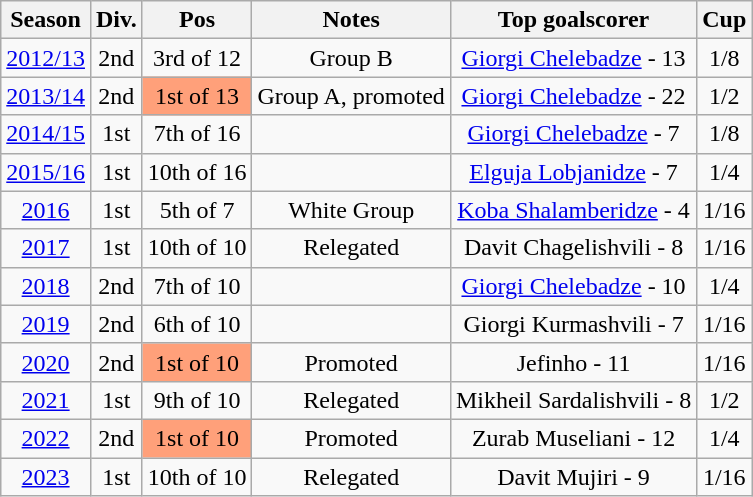<table class="wikitable sortable" style="text-align: center">
<tr>
<th>Season</th>
<th>Div.</th>
<th>Pos</th>
<th>Notes</th>
<th>Top goalscorer</th>
<th>Cup</th>
</tr>
<tr>
<td><a href='#'>2012/13</a></td>
<td>2nd</td>
<td>3rd of 12</td>
<td>Group B</td>
<td> <a href='#'>Giorgi Chelebadze</a> - 13</td>
<td>1/8</td>
</tr>
<tr>
<td><a href='#'>2013/14</a></td>
<td>2nd</td>
<td bgcolor=#ffa07a>1st of 13</td>
<td>Group A, promoted</td>
<td> <a href='#'>Giorgi Chelebadze</a> - 22</td>
<td>1/2</td>
</tr>
<tr>
<td><a href='#'>2014/15</a></td>
<td>1st</td>
<td>7th of 16</td>
<td></td>
<td> <a href='#'>Giorgi Chelebadze</a> - 7</td>
<td>1/8</td>
</tr>
<tr>
<td><a href='#'>2015/16</a></td>
<td>1st</td>
<td>10th of 16</td>
<td></td>
<td> <a href='#'>Elguja Lobjanidze</a> - 7</td>
<td>1/4</td>
</tr>
<tr>
<td><a href='#'>2016</a></td>
<td>1st</td>
<td>5th of 7</td>
<td>White Group</td>
<td> <a href='#'>Koba Shalamberidze</a> - 4</td>
<td>1/16</td>
</tr>
<tr>
<td><a href='#'>2017</a></td>
<td>1st</td>
<td>10th of 10</td>
<td>Relegated</td>
<td> Davit Chagelishvili - 8</td>
<td>1/16</td>
</tr>
<tr>
<td><a href='#'>2018</a></td>
<td>2nd</td>
<td>7th of 10</td>
<td></td>
<td> <a href='#'>Giorgi Chelebadze</a> - 10</td>
<td>1/4</td>
</tr>
<tr>
<td><a href='#'>2019</a></td>
<td>2nd</td>
<td>6th of 10</td>
<td></td>
<td> Giorgi Kurmashvili - 7</td>
<td>1/16</td>
</tr>
<tr>
<td><a href='#'>2020</a></td>
<td>2nd</td>
<td bgcolor=#ffa07a>1st of 10</td>
<td>Promoted</td>
<td> Jefinho - 11</td>
<td>1/16</td>
</tr>
<tr>
<td><a href='#'>2021</a></td>
<td>1st</td>
<td>9th of 10</td>
<td>Relegated</td>
<td> Mikheil Sardalishvili - 8</td>
<td>1/2</td>
</tr>
<tr>
<td><a href='#'>2022</a></td>
<td>2nd</td>
<td bgcolor=#ffa07a>1st of 10</td>
<td>Promoted</td>
<td> Zurab Museliani - 12</td>
<td>1/4</td>
</tr>
<tr>
<td><a href='#'>2023</a></td>
<td>1st</td>
<td>10th of 10</td>
<td>Relegated</td>
<td> Davit Mujiri - 9</td>
<td>1/16</td>
</tr>
</table>
